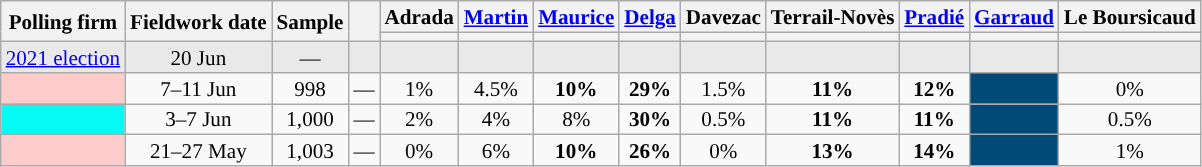<table class="wikitable" style="text-align:center;font-size:88%;line-height:14px;">
<tr>
<th rowspan="2">Polling firm</th>
<th rowspan="2">Fieldwork date</th>
<th rowspan="2">Sample</th>
<th rowspan="2"></th>
<th>Adrada<br></th>
<th><a href='#'>Martin</a><br></th>
<th><a href='#'>Maurice</a><br></th>
<th><a href='#'>Delga</a><br></th>
<th>Davezac<br></th>
<th>Terrail-Novès<br></th>
<th><a href='#'>Pradié</a><br></th>
<th><a href='#'>Garraud</a><br></th>
<th>Le Boursicaud<br></th>
</tr>
<tr>
<th style="background:"></th>
<th style="background:"></th>
<th style="background:"></th>
<th style="background:"></th>
<th style="background:"></th>
<th style="background:"></th>
<th style="background:"></th>
<th style="background:"></th>
<th style="background:"></th>
</tr>
<tr style="background:#E9E9E9;">
<td><a href='#'>2021 election</a></td>
<td data-sort-value="2021-06-20">20 Jun</td>
<td>—</td>
<td></td>
<td></td>
<td></td>
<td></td>
<td></td>
<td></td>
<td></td>
<td></td>
<td></td>
<td></td>
</tr>
<tr>
<td style="background:#FFCCCC;"></td>
<td>7–11 Jun</td>
<td>998</td>
<td>—</td>
<td>1%</td>
<td>4.5%</td>
<td><strong>10%</strong></td>
<td><strong>29%</strong></td>
<td>1.5%</td>
<td><strong>11%</strong></td>
<td><strong>12%</strong></td>
<td style="background:#004A77;"><strong></strong></td>
<td>0%</td>
</tr>
<tr>
<td style="background:#04FBF4;"></td>
<td>3–7 Jun</td>
<td>1,000</td>
<td>—</td>
<td>2%</td>
<td>4%</td>
<td>8%</td>
<td><strong>30%</strong></td>
<td>0.5%</td>
<td><strong>11%</strong></td>
<td><strong>11%</strong></td>
<td style="background:#004A77;"><strong></strong></td>
<td>0.5%</td>
</tr>
<tr>
<td style="background:#FFCCCC;"></td>
<td>21–27 May</td>
<td>1,003</td>
<td>—</td>
<td>0%</td>
<td>6%</td>
<td><strong>10%</strong></td>
<td><strong>26%</strong></td>
<td>0%</td>
<td><strong>13%</strong></td>
<td><strong>14%</strong></td>
<td style="background:#004A77;"><strong></strong></td>
<td>1%</td>
</tr>
</table>
